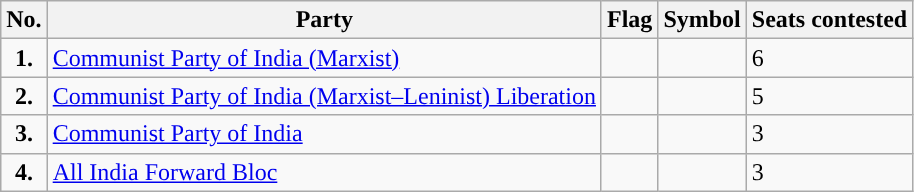<table class="wikitable" "width="50%">
<tr>
<th>No.</th>
<th>Party</th>
<th>Flag</th>
<th>Symbol</th>
<th>Seats contested</th>
</tr>
<tr>
<td style="text-align:center; background:"><strong>1.</strong></td>
<td><a href='#'>Communist Party of India (Marxist)</a></td>
<td></td>
<td></td>
<td>6</td>
</tr>
<tr>
<td style="text-align:center; background:"><strong>2.</strong></td>
<td><a href='#'>Communist Party of India (Marxist–Leninist) Liberation</a></td>
<td></td>
<td></td>
<td>5</td>
</tr>
<tr>
<td style="text-align:center; background:"><strong>3.</strong></td>
<td><a href='#'>Communist Party of India</a></td>
<td></td>
<td></td>
<td>3</td>
</tr>
<tr>
<td style="text-align:center; background:"><strong>4.</strong></td>
<td><a href='#'>All India Forward Bloc</a></td>
<td></td>
<td></td>
<td>3</td>
</tr>
</table>
